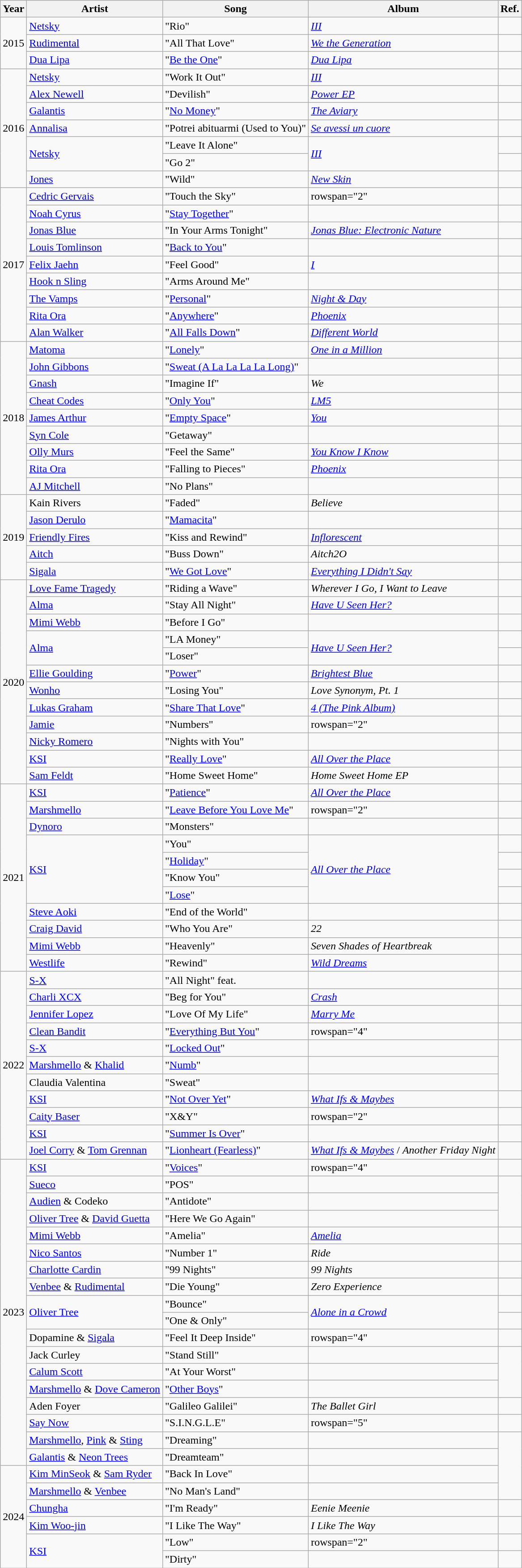<table class="wikitable">
<tr>
<th>Year</th>
<th>Artist</th>
<th>Song</th>
<th>Album</th>
<th>Ref.</th>
</tr>
<tr>
<td rowspan="3">2015</td>
<td><a href='#'>Netsky</a></td>
<td>"Rio" </td>
<td><em><a href='#'>III</a></em></td>
<td></td>
</tr>
<tr>
<td><a href='#'>Rudimental</a></td>
<td>"All That Love" </td>
<td><em><a href='#'>We the Generation</a></em></td>
<td></td>
</tr>
<tr>
<td><a href='#'>Dua Lipa</a></td>
<td>"<a href='#'>Be the One</a>"</td>
<td><em><a href='#'>Dua Lipa</a></em></td>
<td></td>
</tr>
<tr>
<td rowspan="7">2016</td>
<td><a href='#'>Netsky</a></td>
<td>"Work It Out" </td>
<td><em><a href='#'>III</a></em></td>
<td></td>
</tr>
<tr>
<td><a href='#'>Alex Newell</a></td>
<td>"Devilish"</td>
<td><em><a href='#'>Power EP</a></em></td>
<td></td>
</tr>
<tr>
<td><a href='#'>Galantis</a></td>
<td>"<a href='#'>No Money</a>"</td>
<td><em><a href='#'>The Aviary</a></em></td>
<td></td>
</tr>
<tr>
<td><a href='#'>Annalisa</a></td>
<td>"Potrei abituarmi (Used to You)"</td>
<td><em><a href='#'>Se avessi un cuore</a></em></td>
<td></td>
</tr>
<tr>
<td rowspan="2"><a href='#'>Netsky</a></td>
<td>"Leave It Alone" </td>
<td rowspan="2"><em><a href='#'>III</a></em></td>
<td></td>
</tr>
<tr>
<td>"Go 2"</td>
<td></td>
</tr>
<tr>
<td><a href='#'>Jones</a></td>
<td>"Wild"</td>
<td><em><a href='#'>New Skin</a></em></td>
<td></td>
</tr>
<tr>
<td rowspan="9">2017</td>
<td><a href='#'>Cedric Gervais</a></td>
<td>"Touch the Sky" </td>
<td>rowspan="2" </td>
<td></td>
</tr>
<tr>
<td><a href='#'>Noah Cyrus</a></td>
<td>"<a href='#'>Stay Together</a>"</td>
<td></td>
</tr>
<tr>
<td><a href='#'>Jonas Blue</a></td>
<td>"In Your Arms Tonight" </td>
<td><em><a href='#'>Jonas Blue: Electronic Nature</a></em></td>
<td></td>
</tr>
<tr>
<td><a href='#'>Louis Tomlinson</a></td>
<td>"<a href='#'>Back to You</a>" </td>
<td></td>
<td></td>
</tr>
<tr>
<td><a href='#'>Felix Jaehn</a></td>
<td>"Feel Good" </td>
<td><em><a href='#'>I</a></em></td>
<td></td>
</tr>
<tr>
<td><a href='#'>Hook n Sling</a></td>
<td>"Arms Around Me" </td>
<td></td>
<td></td>
</tr>
<tr>
<td><a href='#'>The Vamps</a></td>
<td>"<a href='#'>Personal</a>" </td>
<td><em><a href='#'>Night & Day</a></em></td>
<td></td>
</tr>
<tr>
<td><a href='#'>Rita Ora</a></td>
<td>"<a href='#'>Anywhere</a>"</td>
<td><em><a href='#'>Phoenix</a></em></td>
<td></td>
</tr>
<tr>
<td><a href='#'>Alan Walker</a></td>
<td>"<a href='#'>All Falls Down</a>" </td>
<td><em><a href='#'>Different World</a></em></td>
<td></td>
</tr>
<tr>
<td rowspan="9">2018</td>
<td><a href='#'>Matoma</a></td>
<td>"<a href='#'>Lonely</a>" </td>
<td><em><a href='#'>One in a Million</a></em></td>
<td></td>
</tr>
<tr>
<td><a href='#'>John Gibbons</a></td>
<td>"<a href='#'>Sweat (A La La La La Long)</a>"</td>
<td></td>
<td></td>
</tr>
<tr>
<td><a href='#'>Gnash</a></td>
<td>"Imagine If"</td>
<td><em>We</em></td>
<td></td>
</tr>
<tr>
<td><a href='#'>Cheat Codes</a></td>
<td>"<a href='#'>Only You</a>" </td>
<td><em><a href='#'>LM5</a></em></td>
<td></td>
</tr>
<tr>
<td><a href='#'>James Arthur</a></td>
<td>"<a href='#'>Empty Space</a>"</td>
<td><em><a href='#'>You</a></em></td>
<td></td>
</tr>
<tr>
<td><a href='#'>Syn Cole</a></td>
<td>"Getaway"</td>
<td></td>
<td></td>
</tr>
<tr>
<td><a href='#'>Olly Murs</a></td>
<td>"Feel the Same"</td>
<td><em><a href='#'>You Know I Know</a></em></td>
<td></td>
</tr>
<tr>
<td><a href='#'>Rita Ora</a></td>
<td>"Falling to Pieces"</td>
<td><em><a href='#'>Phoenix</a></em></td>
<td></td>
</tr>
<tr>
<td><a href='#'>AJ Mitchell</a></td>
<td>"No Plans" </td>
<td></td>
<td></td>
</tr>
<tr>
<td rowspan="5">2019</td>
<td>Kain Rivers</td>
<td>"Faded"</td>
<td><em>Believe</em></td>
<td></td>
</tr>
<tr>
<td><a href='#'>Jason Derulo</a></td>
<td>"<a href='#'>Mamacita</a>" </td>
<td></td>
<td></td>
</tr>
<tr>
<td><a href='#'>Friendly Fires</a></td>
<td>"Kiss and Rewind"</td>
<td><em><a href='#'>Inflorescent</a></em></td>
<td></td>
</tr>
<tr>
<td><a href='#'>Aitch</a></td>
<td>"Buss Down" </td>
<td><em>Aitch2O</em></td>
<td></td>
</tr>
<tr>
<td><a href='#'>Sigala</a></td>
<td>"<a href='#'>We Got Love</a>" </td>
<td><em><a href='#'>Everything I Didn't Say</a></em></td>
<td></td>
</tr>
<tr>
<td rowspan="12">2020</td>
<td><a href='#'>Love Fame Tragedy</a></td>
<td>"Riding a Wave"</td>
<td><em>Wherever I Go, I Want to Leave</em></td>
<td></td>
</tr>
<tr>
<td><a href='#'>Alma</a></td>
<td>"Stay All Night"</td>
<td><em><a href='#'>Have U Seen Her?</a></em></td>
<td></td>
</tr>
<tr>
<td><a href='#'>Mimi Webb</a></td>
<td>"Before I Go"</td>
<td></td>
<td></td>
</tr>
<tr>
<td rowspan="2"><a href='#'>Alma</a></td>
<td>"LA Money"</td>
<td rowspan="2"><em><a href='#'>Have U Seen Her?</a></em></td>
<td></td>
</tr>
<tr>
<td>"Loser"</td>
<td></td>
</tr>
<tr>
<td><a href='#'>Ellie Goulding</a></td>
<td>"<a href='#'>Power</a>"</td>
<td><em><a href='#'>Brightest Blue</a></em></td>
<td></td>
</tr>
<tr>
<td><a href='#'>Wonho</a></td>
<td>"Losing You"</td>
<td><em>Love Synonym, Pt. 1</em></td>
<td></td>
</tr>
<tr>
<td><a href='#'>Lukas Graham</a></td>
<td>"<a href='#'>Share That Love</a>" </td>
<td><em><a href='#'>4 (The Pink Album)</a></em></td>
<td></td>
</tr>
<tr>
<td><a href='#'>Jamie</a></td>
<td>"Numbers" </td>
<td>rowspan="2" </td>
<td></td>
</tr>
<tr>
<td><a href='#'>Nicky Romero</a></td>
<td>"Nights with You"</td>
<td></td>
</tr>
<tr>
<td><a href='#'>KSI</a></td>
<td>"<a href='#'>Really Love</a>" </td>
<td><em><a href='#'>All Over the Place</a></em></td>
<td></td>
</tr>
<tr>
<td><a href='#'>Sam Feldt</a></td>
<td>"Home Sweet Home" </td>
<td><em>Home Sweet Home EP</em></td>
<td></td>
</tr>
<tr>
<td rowspan="11">2021</td>
<td><a href='#'>KSI</a></td>
<td>"<a href='#'>Patience</a>" </td>
<td><em><a href='#'>All Over the Place</a></em></td>
<td></td>
</tr>
<tr>
<td><a href='#'>Marshmello</a></td>
<td>"<a href='#'>Leave Before You Love Me</a>" </td>
<td>rowspan="2" </td>
<td></td>
</tr>
<tr>
<td><a href='#'>Dynoro</a></td>
<td>"Monsters" </td>
<td></td>
</tr>
<tr>
<td rowspan="4"><a href='#'>KSI</a></td>
<td>"You"</td>
<td rowspan="4"><em><a href='#'>All Over the Place</a></em></td>
<td></td>
</tr>
<tr>
<td>"<a href='#'>Holiday</a>"</td>
<td></td>
</tr>
<tr>
<td>"Know You" </td>
<td></td>
</tr>
<tr>
<td>"<a href='#'>Lose</a>" </td>
<td></td>
</tr>
<tr>
<td><a href='#'>Steve Aoki</a></td>
<td>"End of the World" </td>
<td></td>
<td></td>
</tr>
<tr>
<td><a href='#'>Craig David</a></td>
<td>"Who You Are" </td>
<td><em>22</em></td>
<td></td>
</tr>
<tr>
<td><a href='#'>Mimi Webb</a></td>
<td>"Heavenly"</td>
<td><em>Seven Shades of Heartbreak</em></td>
<td></td>
</tr>
<tr>
<td><a href='#'>Westlife</a></td>
<td>"Rewind"</td>
<td><em><a href='#'>Wild Dreams</a></em></td>
<td></td>
</tr>
<tr>
<td rowspan="11">2022</td>
<td><a href='#'>S-X</a></td>
<td>"All Night" feat. </td>
<td></td>
<td></td>
</tr>
<tr>
<td><a href='#'>Charli XCX</a></td>
<td>"Beg for You" </td>
<td><em><a href='#'>Crash</a></em></td>
<td></td>
</tr>
<tr>
<td><a href='#'>Jennifer Lopez</a></td>
<td>"Love Of My Life"</td>
<td><em><a href='#'>Marry Me</a></em></td>
<td></td>
</tr>
<tr>
<td><a href='#'>Clean Bandit</a></td>
<td>"<a href='#'>Everything But You</a>" </td>
<td>rowspan="4" </td>
<td></td>
</tr>
<tr>
<td><a href='#'>S-X</a></td>
<td>"<a href='#'>Locked Out</a>"  </td>
<td></td>
</tr>
<tr>
<td><a href='#'>Marshmello</a> & <a href='#'>Khalid</a></td>
<td>"<a href='#'>Numb</a>"</td>
<td></td>
</tr>
<tr>
<td>Claudia Valentina</td>
<td>"Sweat"</td>
<td></td>
</tr>
<tr>
<td><a href='#'>KSI</a></td>
<td>"<a href='#'>Not Over Yet</a>" </td>
<td><em><a href='#'>What Ifs & Maybes</a></em></td>
<td></td>
</tr>
<tr>
<td><a href='#'>Caity Baser</a></td>
<td>"X&Y"</td>
<td>rowspan="2" </td>
<td></td>
</tr>
<tr>
<td><a href='#'>KSI</a></td>
<td>"<a href='#'>Summer Is Over</a>"</td>
<td></td>
</tr>
<tr>
<td><a href='#'>Joel Corry</a> & <a href='#'>Tom Grennan</a></td>
<td>"<a href='#'>Lionheart (Fearless)</a>"</td>
<td><em><a href='#'>What Ifs & Maybes</a></em> / <em>Another Friday Night</em></td>
<td></td>
</tr>
<tr>
<td rowspan="18">2023</td>
<td><a href='#'>KSI</a></td>
<td>"<a href='#'>Voices</a>" </td>
<td>rowspan="4" </td>
<td></td>
</tr>
<tr>
<td><a href='#'>Sueco</a></td>
<td>"POS"</td>
<td></td>
</tr>
<tr>
<td><a href='#'>Audien</a> & Codeko</td>
<td>"Antidote"</td>
<td></td>
</tr>
<tr>
<td><a href='#'>Oliver Tree</a> & <a href='#'>David Guetta</a></td>
<td>"Here We Go Again"</td>
<td></td>
</tr>
<tr>
<td><a href='#'>Mimi Webb</a></td>
<td>"Amelia"</td>
<td><em><a href='#'>Amelia</a></em></td>
<td></td>
</tr>
<tr>
<td><a href='#'>Nico Santos</a></td>
<td>"Number 1"</td>
<td><em>Ride</em></td>
<td></td>
</tr>
<tr>
<td><a href='#'>Charlotte Cardin</a></td>
<td>"99 Nights"</td>
<td><em>99 Nights</em></td>
<td></td>
</tr>
<tr>
<td><a href='#'>Venbee</a> & <a href='#'>Rudimental</a></td>
<td>"Die Young"</td>
<td><em>Zero Experience</em></td>
<td></td>
</tr>
<tr>
<td rowspan="2"><a href='#'>Oliver Tree</a></td>
<td>"Bounce"</td>
<td rowspan="2"><em><a href='#'>Alone in a Crowd</a></em></td>
<td></td>
</tr>
<tr>
<td>"One & Only"</td>
<td></td>
</tr>
<tr>
<td>Dopamine & <a href='#'>Sigala</a></td>
<td>"Feel It Deep Inside"</td>
<td>rowspan="4" </td>
<td></td>
</tr>
<tr>
<td>Jack Curley</td>
<td>"Stand Still"</td>
<td></td>
</tr>
<tr>
<td><a href='#'>Calum Scott</a></td>
<td>"At Your Worst"</td>
<td></td>
</tr>
<tr>
<td><a href='#'>Marshmello</a> & <a href='#'>Dove Cameron</a></td>
<td>"<a href='#'>Other Boys</a>"</td>
<td></td>
</tr>
<tr>
<td>Aden Foyer</td>
<td>"Galileo Galilei"</td>
<td><em>The Ballet Girl</em></td>
<td></td>
</tr>
<tr>
<td><a href='#'>Say Now</a></td>
<td>"S.I.N.G.L.E"</td>
<td>rowspan="5" </td>
<td></td>
</tr>
<tr>
<td><a href='#'>Marshmello</a>, <a href='#'>Pink</a> & <a href='#'>Sting</a></td>
<td>"Dreaming"</td>
<td></td>
</tr>
<tr>
<td><a href='#'>Galantis</a> & <a href='#'>Neon Trees</a></td>
<td>"Dreamteam"</td>
<td></td>
</tr>
<tr>
<td rowspan="6">2024</td>
<td><a href='#'>Kim MinSeok</a> & <a href='#'>Sam Ryder</a></td>
<td>"Back In Love"</td>
<td></td>
</tr>
<tr>
<td><a href='#'>Marshmello</a> & <a href='#'>Venbee</a></td>
<td>"No Man's Land"</td>
<td></td>
</tr>
<tr>
<td><a href='#'>Chungha</a></td>
<td>"I'm Ready"</td>
<td><em>Eenie Meenie</em></td>
<td></td>
</tr>
<tr>
<td><a href='#'>Kim Woo-jin</a></td>
<td>"I Like The Way"</td>
<td><em>I Like The Way</em></td>
<td></td>
</tr>
<tr>
<td rowspan="2"><a href='#'>KSI</a></td>
<td>"Low"</td>
<td>rowspan="2"  </td>
<td></td>
</tr>
<tr>
<td>"Dirty"</td>
<td></td>
</tr>
</table>
